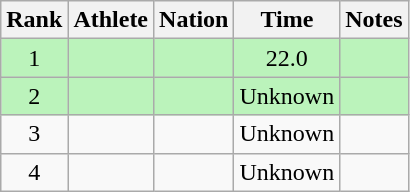<table class="wikitable sortable" style="text-align:center">
<tr>
<th>Rank</th>
<th>Athlete</th>
<th>Nation</th>
<th>Time</th>
<th>Notes</th>
</tr>
<tr style="background:#bbf3bb;">
<td>1</td>
<td align=left></td>
<td align=left></td>
<td>22.0</td>
<td></td>
</tr>
<tr style="background:#bbf3bb;">
<td>2</td>
<td align=left></td>
<td align=left></td>
<td>Unknown</td>
<td></td>
</tr>
<tr>
<td>3</td>
<td align=left></td>
<td align=left></td>
<td>Unknown</td>
<td></td>
</tr>
<tr>
<td>4</td>
<td align=left></td>
<td align=left></td>
<td>Unknown</td>
<td></td>
</tr>
</table>
